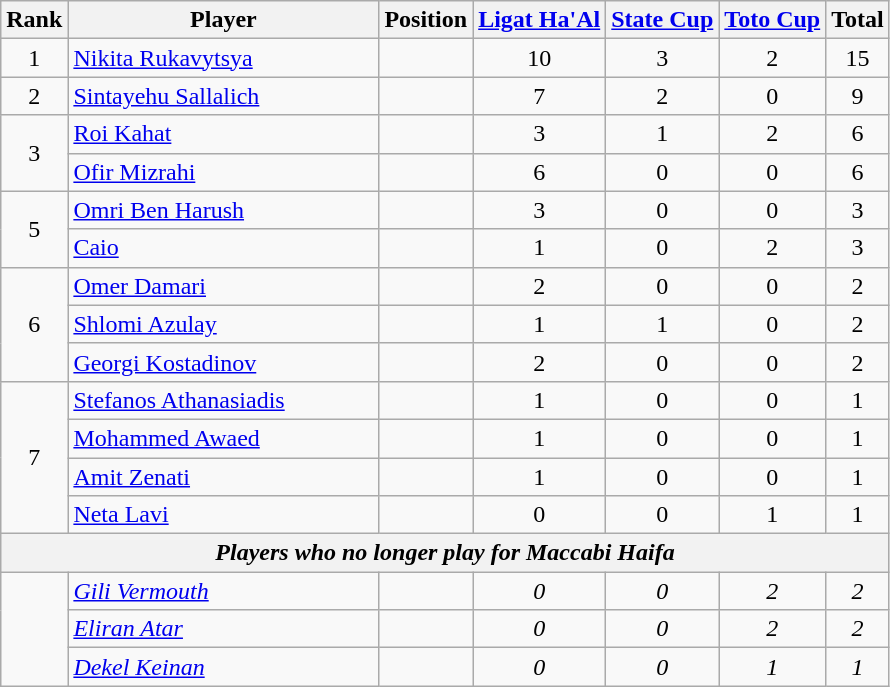<table class="wikitable">
<tr>
<th>Rank</th>
<th style="width:200px;">Player</th>
<th>Position</th>
<th><a href='#'>Ligat Ha'Al</a></th>
<th><a href='#'>State Cup</a></th>
<th><a href='#'>Toto Cup</a></th>
<th>Total</th>
</tr>
<tr>
<td align=center>1</td>
<td> <a href='#'>Nikita Rukavytsya</a></td>
<td align=center></td>
<td align=center>10</td>
<td align=center>3</td>
<td align=center>2</td>
<td align=center>15</td>
</tr>
<tr>
<td align=center>2</td>
<td> <a href='#'>Sintayehu Sallalich</a></td>
<td align=center></td>
<td align=center>7</td>
<td align=center>2</td>
<td align=center>0</td>
<td align=center>9</td>
</tr>
<tr>
<td align=center rowspan=2>3</td>
<td> <a href='#'>Roi Kahat</a></td>
<td align=center></td>
<td align=center>3</td>
<td align=center>1</td>
<td align=center>2</td>
<td align=center>6</td>
</tr>
<tr>
<td> <a href='#'>Ofir Mizrahi</a></td>
<td align=center></td>
<td align=center>6</td>
<td align=center>0</td>
<td align=center>0</td>
<td align=center>6</td>
</tr>
<tr>
<td align=center rowspan=2>5</td>
<td> <a href='#'>Omri Ben Harush</a></td>
<td align=center></td>
<td align=center>3</td>
<td align=center>0</td>
<td align=center>0</td>
<td align=center>3</td>
</tr>
<tr>
<td> <a href='#'>Caio</a></td>
<td align=center></td>
<td align=center>1</td>
<td align=center>0</td>
<td align=center>2</td>
<td align=center>3</td>
</tr>
<tr>
<td align=center rowspan=3>6</td>
<td> <a href='#'>Omer Damari</a></td>
<td align=center></td>
<td align=center>2</td>
<td align=center>0</td>
<td align=center>0</td>
<td align=center>2</td>
</tr>
<tr>
<td> <a href='#'>Shlomi Azulay</a></td>
<td align=center></td>
<td align=center>1</td>
<td align=center>1</td>
<td align=center>0</td>
<td align=center>2</td>
</tr>
<tr>
<td> <a href='#'>Georgi Kostadinov</a></td>
<td align=center></td>
<td align=center>2</td>
<td align=center>0</td>
<td align=center>0</td>
<td align=center>2</td>
</tr>
<tr>
<td align=center rowspan=4>7</td>
<td> <a href='#'>Stefanos Athanasiadis</a></td>
<td align=center></td>
<td align=center>1</td>
<td align=center>0</td>
<td align=center>0</td>
<td align=center>1</td>
</tr>
<tr>
<td> <a href='#'>Mohammed Awaed</a></td>
<td align=center></td>
<td align=center>1</td>
<td align=center>0</td>
<td align=center>0</td>
<td align=center>1</td>
</tr>
<tr>
<td> <a href='#'>Amit Zenati</a></td>
<td align=center></td>
<td align=center>1</td>
<td align=center>0</td>
<td align=center>0</td>
<td align=center>1</td>
</tr>
<tr>
<td> <a href='#'>Neta Lavi</a></td>
<td align=center></td>
<td align=center>0</td>
<td align=center>0</td>
<td align=center>1</td>
<td align=center>1</td>
</tr>
<tr>
<th colspan=34><em>Players who no longer play for Maccabi Haifa</em></th>
</tr>
<tr>
<td align=center rowspan=3></td>
<td> <em><a href='#'>Gili Vermouth</a></em></td>
<td align=center><em></em></td>
<td align=center><em>0</em></td>
<td align=center><em>0</em></td>
<td align=center><em>2</em></td>
<td align=center><em>2</em></td>
</tr>
<tr>
<td> <em><a href='#'>Eliran Atar</a></em></td>
<td align=center><em></em></td>
<td align=center><em>0</em></td>
<td align=center><em>0</em></td>
<td align=center><em>2</em></td>
<td align=center><em>2</em></td>
</tr>
<tr>
<td> <em><a href='#'>Dekel Keinan</a></em></td>
<td align=center><em></em></td>
<td align=center><em>0</em></td>
<td align=center><em>0</em></td>
<td align=center><em>1</em></td>
<td align=center><em>1</em></td>
</tr>
</table>
